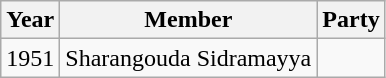<table class="wikitable sortable">
<tr>
<th>Year</th>
<th>Member</th>
<th colspan="2">Party</th>
</tr>
<tr>
<td>1951</td>
<td>Sharangouda Sidramayya</td>
<td></td>
</tr>
</table>
